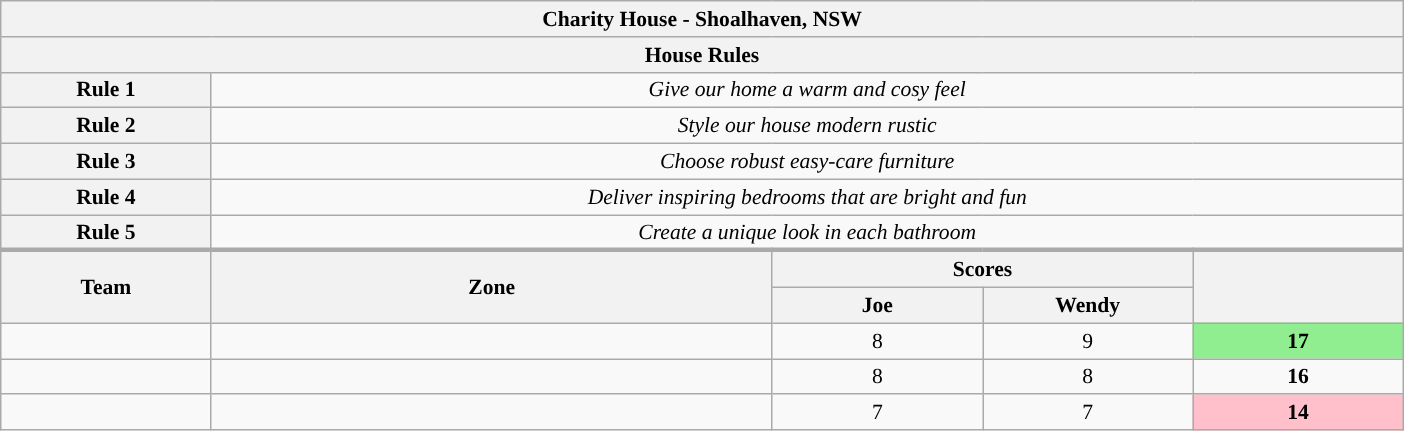<table class="wikitable plainrowheaders" style="text-align:center; font-size:90%; width:65em;">
<tr>
<th colspan="5" >Charity House - Shoalhaven, NSW</th>
</tr>
<tr>
<th colspan="5">House Rules</th>
</tr>
<tr>
<th>Rule 1</th>
<td colspan="5"><em>Give our home a warm and cosy feel</em></td>
</tr>
<tr>
<th>Rule 2</th>
<td colspan="5"><em>Style our house modern rustic</em></td>
</tr>
<tr>
<th>Rule 3</th>
<td colspan="5"><em>Choose robust easy-care furniture</em></td>
</tr>
<tr>
<th>Rule 4</th>
<td colspan="5"><em>Deliver inspiring bedrooms that are bright and fun</em></td>
</tr>
<tr>
<th>Rule 5</th>
<td colspan="5"><em>Create a unique look in each bathroom</em></td>
</tr>
<tr>
</tr>
<tr style="border-top:3px solid #aaa;">
<th rowspan="2">Team</th>
<th rowspan="2" style="width:40%;">Zone</th>
<th colspan="2" style="width:30%;">Scores</th>
<th rowspan="2" style="width:20%;"></th>
</tr>
<tr>
<th style="width:15%;">Joe</th>
<th style="width:15%;">Wendy</th>
</tr>
<tr>
<td style="width:15%;"></td>
<td></td>
<td>8</td>
<td>9</td>
<td bgcolor="lightgreen"><strong>17</strong></td>
</tr>
<tr>
<td style="width:15%;"></td>
<td></td>
<td>8</td>
<td>8</td>
<td><strong>16</strong></td>
</tr>
<tr>
<td style="width:15%;"></td>
<td></td>
<td>7</td>
<td>7</td>
<td bgcolor="pink"><strong>14</strong></td>
</tr>
</table>
